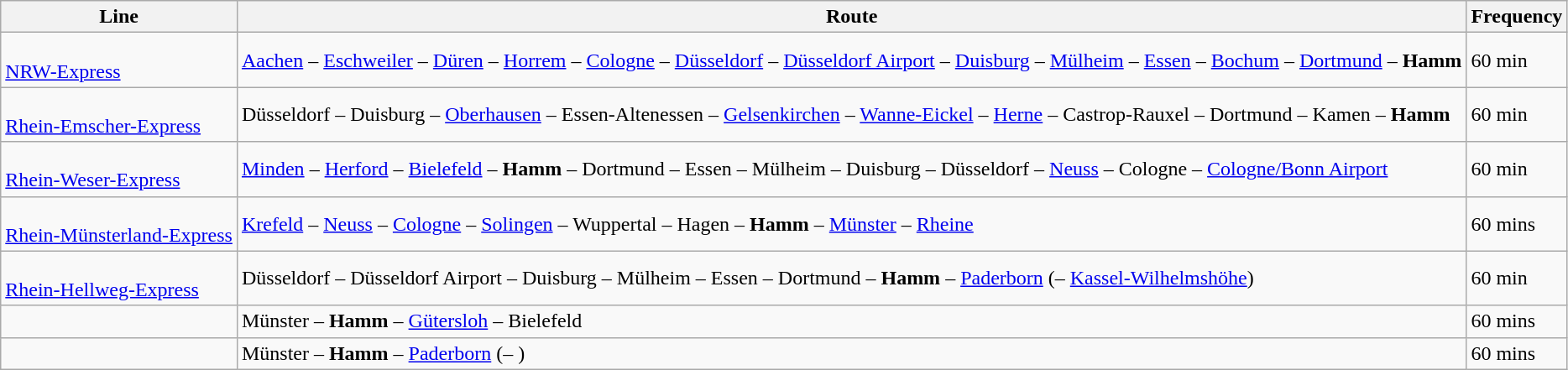<table class="wikitable">
<tr>
<th>Line</th>
<th>Route</th>
<th>Frequency</th>
</tr>
<tr>
<td> <br> <a href='#'>NRW-Express</a></td>
<td><a href='#'>Aachen</a> – <a href='#'>Eschweiler</a> – <a href='#'>Düren</a> – <a href='#'>Horrem</a> – <a href='#'>Cologne</a> – <a href='#'>Düsseldorf</a> – <a href='#'>Düsseldorf Airport</a> – <a href='#'>Duisburg</a> – <a href='#'>Mülheim</a> – <a href='#'>Essen</a> – <a href='#'>Bochum</a> – <a href='#'>Dortmund</a> – <strong>Hamm</strong></td>
<td>60 min</td>
</tr>
<tr>
<td> <br> <a href='#'>Rhein-Emscher-Express</a></td>
<td>Düsseldorf – Duisburg – <a href='#'>Oberhausen</a> – Essen-Altenessen – <a href='#'>Gelsenkirchen</a> – <a href='#'>Wanne-Eickel</a> – <a href='#'>Herne</a> – Castrop-Rauxel – Dortmund – Kamen – <strong>Hamm</strong></td>
<td>60 min</td>
</tr>
<tr>
<td> <br> <a href='#'>Rhein-Weser-Express</a></td>
<td><a href='#'>Minden</a> – <a href='#'>Herford</a> – <a href='#'>Bielefeld</a> – <strong>Hamm</strong> – Dortmund – Essen – Mülheim – Duisburg –  Düsseldorf – <a href='#'>Neuss</a> – Cologne – <a href='#'>Cologne/Bonn Airport</a></td>
<td>60 min</td>
</tr>
<tr>
<td><br><a href='#'>Rhein-Münsterland-Express</a></td>
<td><a href='#'>Krefeld</a> – <a href='#'>Neuss</a> – <a href='#'>Cologne</a> – <a href='#'>Solingen</a> – Wuppertal – Hagen – <strong>Hamm</strong> – <a href='#'>Münster</a> – <a href='#'>Rheine</a></td>
<td>60 mins</td>
</tr>
<tr>
<td> <br> <a href='#'>Rhein-Hellweg-Express</a></td>
<td>Düsseldorf – Düsseldorf Airport – Duisburg – Mülheim – Essen – Dortmund – <strong>Hamm</strong> – <a href='#'>Paderborn</a> (– <a href='#'>Kassel-Wilhelmshöhe</a>)</td>
<td>60 min</td>
</tr>
<tr>
<td></td>
<td>Münster – <strong>Hamm</strong> – <a href='#'>Gütersloh</a> – Bielefeld</td>
<td>60 mins</td>
</tr>
<tr>
<td></td>
<td>Münster – <strong>Hamm</strong> – <a href='#'>Paderborn</a> (– )</td>
<td>60 mins</td>
</tr>
</table>
